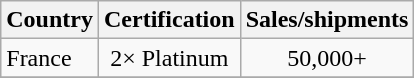<table class="wikitable">
<tr>
<th align="left">Country</th>
<th align="left">Certification</th>
<th align="left">Sales/shipments</th>
</tr>
<tr>
<td align="left">France</td>
<td align="center">2× Platinum</td>
<td align="center">50,000+</td>
</tr>
<tr>
</tr>
</table>
